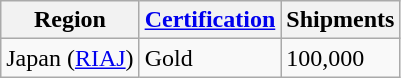<table class="wikitable">
<tr>
<th>Region</th>
<th><a href='#'>Certification</a></th>
<th>Shipments</th>
</tr>
<tr>
<td>Japan (<a href='#'>RIAJ</a>)</td>
<td>Gold</td>
<td>100,000</td>
</tr>
</table>
